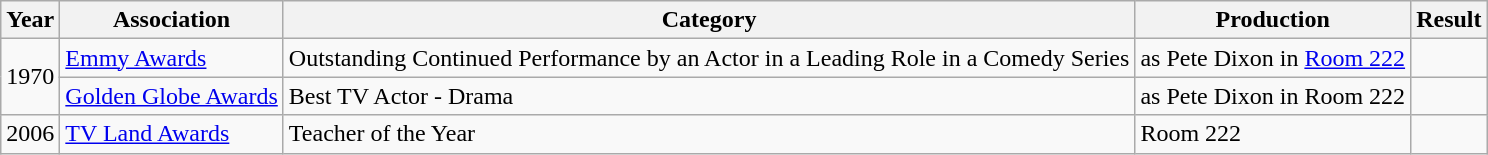<table class="wikitable sortable">
<tr>
<th>Year</th>
<th>Association</th>
<th>Category</th>
<th>Production</th>
<th>Result</th>
</tr>
<tr>
<td rowspan="2">1970</td>
<td><a href='#'>Emmy Awards</a></td>
<td>Outstanding Continued Performance by an Actor in a Leading Role in a Comedy Series</td>
<td>as Pete Dixon in <a href='#'>Room 222</a></td>
<td></td>
</tr>
<tr>
<td><a href='#'>Golden Globe Awards</a></td>
<td>Best TV Actor - Drama</td>
<td>as Pete Dixon in Room 222</td>
<td></td>
</tr>
<tr>
<td>2006</td>
<td><a href='#'>TV Land Awards</a></td>
<td>Teacher of the Year</td>
<td>Room 222</td>
<td></td>
</tr>
</table>
